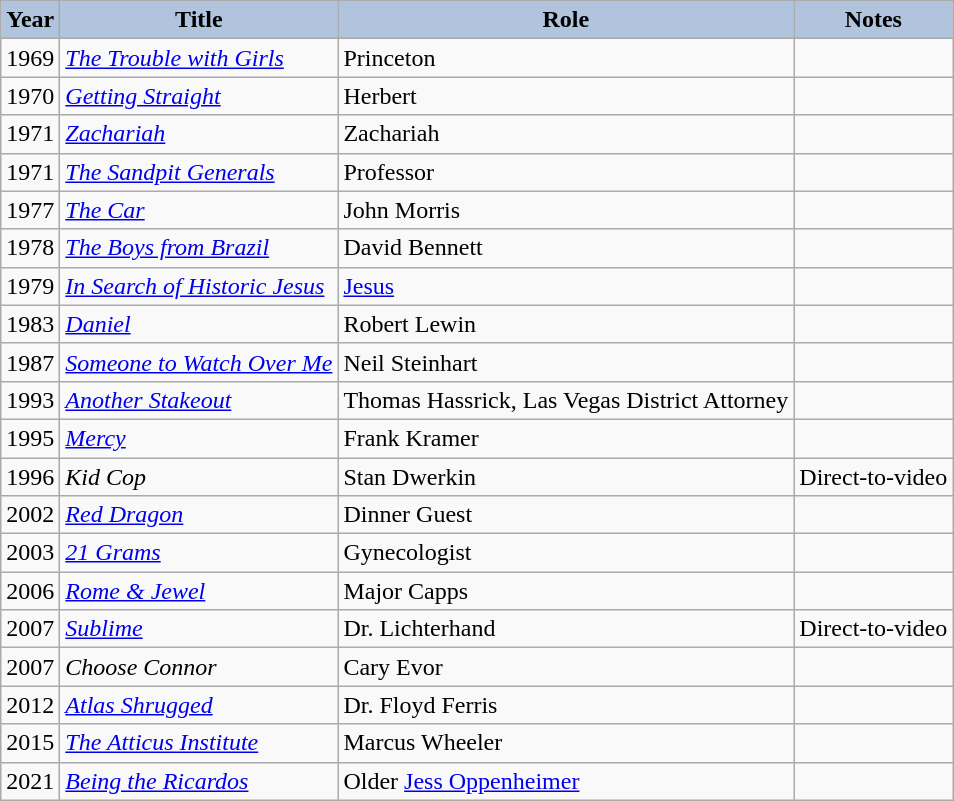<table class="wikitable">
<tr>
<th style="background:#B0C4DE;">Year</th>
<th style="background:#B0C4DE;">Title</th>
<th style="background:#B0C4DE;">Role</th>
<th style="background:#B0C4DE;">Notes</th>
</tr>
<tr>
<td>1969</td>
<td><em><a href='#'>The Trouble with Girls</a></em></td>
<td>Princeton</td>
<td></td>
</tr>
<tr>
<td>1970</td>
<td><em><a href='#'>Getting Straight</a></em></td>
<td>Herbert</td>
<td></td>
</tr>
<tr>
<td>1971</td>
<td><em><a href='#'>Zachariah</a></em></td>
<td>Zachariah</td>
<td></td>
</tr>
<tr>
<td>1971</td>
<td><em><a href='#'>The Sandpit Generals</a></em></td>
<td>Professor</td>
<td></td>
</tr>
<tr>
<td>1977</td>
<td><em><a href='#'>The Car</a></em></td>
<td>John Morris</td>
<td></td>
</tr>
<tr>
<td>1978</td>
<td><em><a href='#'>The Boys from Brazil</a></em></td>
<td>David Bennett</td>
<td></td>
</tr>
<tr>
<td>1979</td>
<td><em><a href='#'>In Search of Historic Jesus</a></em></td>
<td><a href='#'>Jesus</a></td>
<td></td>
</tr>
<tr>
<td>1983</td>
<td><em><a href='#'>Daniel</a></em></td>
<td>Robert Lewin</td>
<td></td>
</tr>
<tr>
<td>1987</td>
<td><em><a href='#'>Someone to Watch Over Me</a></em></td>
<td>Neil Steinhart</td>
<td></td>
</tr>
<tr>
<td>1993</td>
<td><em><a href='#'>Another Stakeout</a></em></td>
<td>Thomas Hassrick, Las Vegas District Attorney</td>
<td></td>
</tr>
<tr>
<td>1995</td>
<td><em><a href='#'>Mercy</a></em></td>
<td>Frank Kramer</td>
<td></td>
</tr>
<tr>
<td>1996</td>
<td><em>Kid Cop</em></td>
<td>Stan Dwerkin</td>
<td>Direct-to-video</td>
</tr>
<tr>
<td>2002</td>
<td><em><a href='#'>Red Dragon</a></em></td>
<td>Dinner Guest</td>
<td></td>
</tr>
<tr>
<td>2003</td>
<td><em><a href='#'>21 Grams</a></em></td>
<td>Gynecologist</td>
<td></td>
</tr>
<tr>
<td>2006</td>
<td><em><a href='#'>Rome & Jewel</a></em></td>
<td>Major Capps</td>
<td></td>
</tr>
<tr>
<td>2007</td>
<td><em><a href='#'>Sublime</a></em></td>
<td>Dr. Lichterhand</td>
<td>Direct-to-video</td>
</tr>
<tr>
<td>2007</td>
<td><em>Choose Connor</em></td>
<td>Cary Evor</td>
<td></td>
</tr>
<tr>
<td>2012</td>
<td><em><a href='#'>Atlas Shrugged</a></em></td>
<td>Dr. Floyd Ferris</td>
<td></td>
</tr>
<tr>
<td>2015</td>
<td><em><a href='#'>The Atticus Institute</a></em></td>
<td>Marcus Wheeler</td>
<td></td>
</tr>
<tr>
<td>2021</td>
<td><em><a href='#'>Being the Ricardos</a></em></td>
<td>Older <a href='#'>Jess Oppenheimer</a></td>
<td></td>
</tr>
</table>
